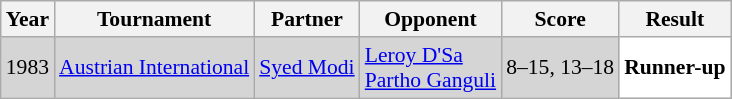<table class="sortable wikitable" style="font-size: 90%;">
<tr>
<th>Year</th>
<th>Tournament</th>
<th>Partner</th>
<th>Opponent</th>
<th>Score</th>
<th>Result</th>
</tr>
<tr style="background:#D5D5D5">
<td align="center">1983</td>
<td align="left"><a href='#'>Austrian International</a></td>
<td align="left"> <a href='#'>Syed Modi</a></td>
<td align="left"> <a href='#'>Leroy D'Sa</a> <br>  <a href='#'>Partho Ganguli</a></td>
<td align="left">8–15, 13–18</td>
<td style="text-align:left; background:white"> <strong>Runner-up</strong></td>
</tr>
</table>
